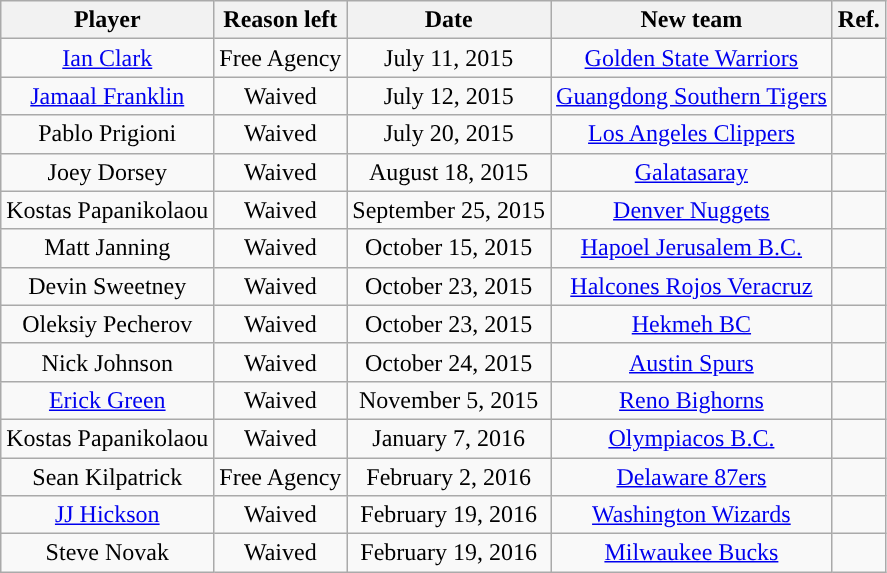<table class="wikitable sortable sortable" style="text-align: center">
<tr>
<th>Player</th>
<th>Reason left</th>
<th>Date</th>
<th>New team</th>
<th>Ref.</th>
</tr>
<tr>
<td><a href='#'>Ian Clark</a></td>
<td>Free Agency</td>
<td>July 11, 2015</td>
<td><a href='#'>Golden State Warriors</a></td>
<td></td>
</tr>
<tr>
<td><a href='#'>Jamaal Franklin</a></td>
<td>Waived</td>
<td>July 12, 2015</td>
<td> <a href='#'>Guangdong Southern Tigers</a></td>
<td></td>
</tr>
<tr>
<td>Pablo Prigioni</td>
<td>Waived</td>
<td>July 20, 2015</td>
<td><a href='#'>Los Angeles Clippers</a></td>
<td></td>
</tr>
<tr>
<td>Joey Dorsey</td>
<td>Waived</td>
<td>August 18, 2015</td>
<td> <a href='#'>Galatasaray</a></td>
<td></td>
</tr>
<tr>
<td>Kostas Papanikolaou</td>
<td>Waived</td>
<td>September 25, 2015</td>
<td><a href='#'>Denver Nuggets</a></td>
<td></td>
</tr>
<tr>
<td>Matt Janning</td>
<td>Waived</td>
<td>October 15, 2015</td>
<td> <a href='#'>Hapoel Jerusalem B.C.</a></td>
<td></td>
</tr>
<tr>
<td>Devin Sweetney</td>
<td>Waived</td>
<td>October 23, 2015</td>
<td> <a href='#'>Halcones Rojos Veracruz</a></td>
<td></td>
</tr>
<tr>
<td>Oleksiy Pecherov</td>
<td>Waived</td>
<td>October 23, 2015</td>
<td> <a href='#'>Hekmeh BC</a></td>
<td></td>
</tr>
<tr>
<td Nick Johnson (basketball)>Nick Johnson</td>
<td>Waived</td>
<td>October 24, 2015</td>
<td><a href='#'>Austin Spurs</a></td>
<td></td>
</tr>
<tr>
<td><a href='#'>Erick Green</a></td>
<td>Waived</td>
<td>November 5, 2015</td>
<td><a href='#'>Reno Bighorns</a></td>
<td></td>
</tr>
<tr>
<td>Kostas Papanikolaou</td>
<td>Waived</td>
<td>January 7, 2016</td>
<td> <a href='#'>Olympiacos B.C.</a></td>
<td></td>
</tr>
<tr>
<td>Sean Kilpatrick</td>
<td>Free Agency</td>
<td>February 2, 2016</td>
<td><a href='#'>Delaware 87ers</a></td>
<td></td>
</tr>
<tr>
<td><a href='#'>JJ Hickson</a></td>
<td>Waived</td>
<td>February 19, 2016</td>
<td><a href='#'>Washington Wizards</a></td>
<td></td>
</tr>
<tr>
<td>Steve Novak</td>
<td>Waived</td>
<td>February 19, 2016</td>
<td><a href='#'>Milwaukee Bucks</a></td>
<td></td>
</tr>
</table>
